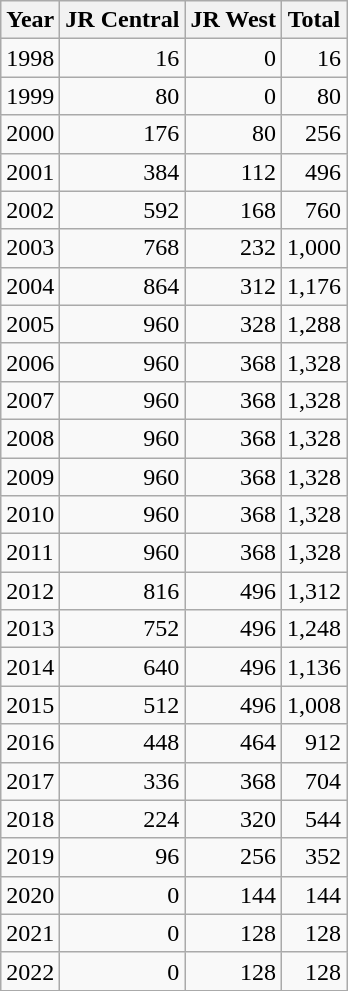<table class="wikitable sortable" style="text-align:right;">
<tr>
<th>Year</th>
<th> JR Central</th>
<th>JR West</th>
<th>Total</th>
</tr>
<tr>
<td align = left>1998</td>
<td>16</td>
<td>0</td>
<td>16</td>
</tr>
<tr>
<td align = left>1999</td>
<td>80</td>
<td>0</td>
<td>80</td>
</tr>
<tr>
<td align = left>2000</td>
<td>176</td>
<td>80</td>
<td>256</td>
</tr>
<tr>
<td align = left>2001</td>
<td>384</td>
<td>112</td>
<td>496</td>
</tr>
<tr>
<td align = left>2002</td>
<td>592</td>
<td>168</td>
<td>760</td>
</tr>
<tr>
<td align = left>2003</td>
<td>768</td>
<td>232</td>
<td>1,000</td>
</tr>
<tr>
<td align = left>2004</td>
<td>864</td>
<td>312</td>
<td>1,176</td>
</tr>
<tr>
<td align = left>2005</td>
<td>960</td>
<td>328</td>
<td>1,288</td>
</tr>
<tr>
<td align = left>2006</td>
<td>960</td>
<td>368</td>
<td>1,328</td>
</tr>
<tr>
<td align = left>2007</td>
<td>960</td>
<td>368</td>
<td>1,328</td>
</tr>
<tr>
<td align = left>2008</td>
<td>960</td>
<td>368</td>
<td>1,328</td>
</tr>
<tr>
<td align = left>2009</td>
<td>960</td>
<td>368</td>
<td>1,328</td>
</tr>
<tr>
<td align = left>2010</td>
<td>960</td>
<td>368</td>
<td>1,328</td>
</tr>
<tr>
<td align = left>2011</td>
<td>960</td>
<td>368</td>
<td>1,328</td>
</tr>
<tr>
<td align = left>2012</td>
<td>816</td>
<td>496</td>
<td>1,312</td>
</tr>
<tr>
<td align = left>2013</td>
<td>752</td>
<td>496</td>
<td>1,248</td>
</tr>
<tr>
<td align = left>2014</td>
<td>640</td>
<td>496</td>
<td>1,136</td>
</tr>
<tr>
<td align = left>2015</td>
<td>512</td>
<td>496</td>
<td>1,008</td>
</tr>
<tr>
<td align = left>2016</td>
<td>448</td>
<td>464</td>
<td>912</td>
</tr>
<tr>
<td align = left>2017</td>
<td>336</td>
<td>368</td>
<td>704</td>
</tr>
<tr>
<td align = left>2018</td>
<td>224</td>
<td>320</td>
<td>544</td>
</tr>
<tr>
<td align = left>2019</td>
<td>96</td>
<td>256</td>
<td>352</td>
</tr>
<tr>
<td align = left>2020</td>
<td>0</td>
<td>144</td>
<td>144</td>
</tr>
<tr>
<td align = left>2021</td>
<td>0</td>
<td>128</td>
<td>128</td>
</tr>
<tr>
<td align = left>2022</td>
<td>0</td>
<td>128</td>
<td>128</td>
</tr>
</table>
